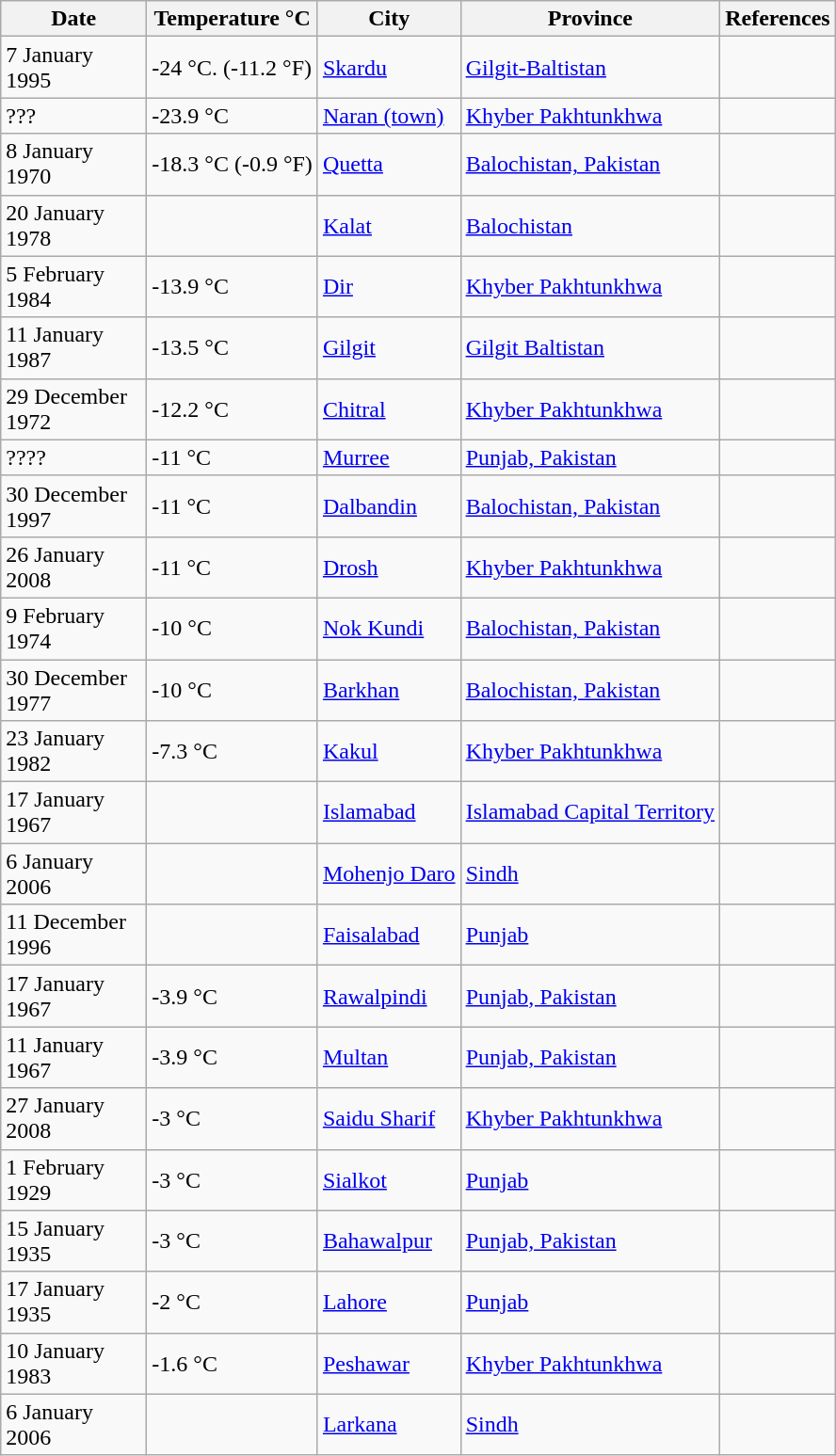<table class="sortable wikitable">
<tr>
<th style="width: 6em;">Date</th>
<th>Temperature °C</th>
<th>City</th>
<th>Province</th>
<th class="unsortable">References</th>
</tr>
<tr 1970 1995 34|C|F}}|| >
<td>7 January 1995</td>
<td>-24 °C.                     (-11.2 °F)</td>
<td><a href='#'>Skardu</a></td>
<td><a href='#'>Gilgit-Baltistan</a></td>
<td></td>
</tr>
<tr>
<td>???</td>
<td>-23.9 °C</td>
<td><a href='#'>Naran (town)</a></td>
<td><a href='#'>Khyber Pakhtunkhwa</a></td>
<td></td>
</tr>
<tr>
<td>8 January 1970</td>
<td>-18.3 °C           (-0.9 °F)</td>
<td><a href='#'>Quetta</a></td>
<td><a href='#'>Balochistan, Pakistan</a></td>
<td></td>
</tr>
<tr>
<td>20 January 1978</td>
<td></td>
<td><a href='#'>Kalat</a></td>
<td><a href='#'>Balochistan</a></td>
<td></td>
</tr>
<tr>
<td>5 February 1984</td>
<td>-13.9 °C</td>
<td><a href='#'>Dir</a></td>
<td><a href='#'>Khyber Pakhtunkhwa</a></td>
<td></td>
</tr>
<tr>
<td>11 January 1987</td>
<td>-13.5 °C</td>
<td><a href='#'>Gilgit</a></td>
<td><a href='#'>Gilgit Baltistan</a></td>
<td></td>
</tr>
<tr>
<td>29 December 1972</td>
<td>-12.2 °C</td>
<td><a href='#'>Chitral</a></td>
<td><a href='#'>Khyber Pakhtunkhwa</a></td>
<td></td>
</tr>
<tr>
<td>????</td>
<td>-11 °C</td>
<td><a href='#'>Murree</a></td>
<td><a href='#'>Punjab, Pakistan</a></td>
<td></td>
</tr>
<tr>
<td>30 December 1997</td>
<td>-11 °C</td>
<td><a href='#'>Dalbandin</a></td>
<td><a href='#'>Balochistan, Pakistan</a></td>
<td></td>
</tr>
<tr>
<td>26 January 2008</td>
<td>-11 °C</td>
<td><a href='#'>Drosh</a></td>
<td><a href='#'>Khyber Pakhtunkhwa</a></td>
<td></td>
</tr>
<tr>
<td>9 February 1974</td>
<td>-10 °C</td>
<td><a href='#'>Nok Kundi</a></td>
<td><a href='#'>Balochistan, Pakistan</a></td>
<td></td>
</tr>
<tr>
<td>30 December 1977</td>
<td>-10 °C</td>
<td><a href='#'>Barkhan</a></td>
<td><a href='#'>Balochistan, Pakistan</a></td>
<td></td>
</tr>
<tr>
<td>23 January 1982</td>
<td>-7.3 °C</td>
<td><a href='#'>Kakul</a></td>
<td><a href='#'>Khyber Pakhtunkhwa</a></td>
<td></td>
</tr>
<tr>
<td>17 January<br>1967</td>
<td></td>
<td><a href='#'>Islamabad</a></td>
<td><a href='#'>Islamabad Capital Territory</a></td>
<td></td>
</tr>
<tr>
<td>6 January 2006</td>
<td></td>
<td><a href='#'>Mohenjo Daro</a></td>
<td><a href='#'>Sindh</a></td>
<td></td>
</tr>
<tr>
<td>11 December 1996</td>
<td></td>
<td><a href='#'>Faisalabad</a></td>
<td><a href='#'>Punjab</a></td>
<td></td>
</tr>
<tr>
<td>17 January 1967</td>
<td>-3.9 °C</td>
<td><a href='#'>Rawalpindi</a></td>
<td><a href='#'>Punjab, Pakistan</a></td>
<td></td>
</tr>
<tr>
<td>11 January 1967</td>
<td>-3.9 °C</td>
<td><a href='#'>Multan</a></td>
<td><a href='#'>Punjab, Pakistan</a></td>
<td></td>
</tr>
<tr>
<td>27 January 2008</td>
<td>-3 °C</td>
<td><a href='#'>Saidu Sharif</a></td>
<td><a href='#'>Khyber Pakhtunkhwa</a></td>
<td></td>
</tr>
<tr>
<td>1 February 1929</td>
<td>-3 °C</td>
<td><a href='#'>Sialkot</a></td>
<td><a href='#'>Punjab</a></td>
<td></td>
</tr>
<tr>
<td>15 January 1935</td>
<td>-3 °C</td>
<td><a href='#'>Bahawalpur</a></td>
<td><a href='#'>Punjab, Pakistan</a></td>
<td></td>
</tr>
<tr>
<td>17 January 1935</td>
<td>-2 °C</td>
<td><a href='#'>Lahore</a></td>
<td><a href='#'>Punjab</a></td>
<td></td>
</tr>
<tr>
<td>10 January 1983</td>
<td>-1.6 °C</td>
<td><a href='#'>Peshawar</a></td>
<td><a href='#'>Khyber Pakhtunkhwa</a></td>
<td></td>
</tr>
<tr>
<td>6 January 2006</td>
<td></td>
<td><a href='#'>Larkana</a></td>
<td><a href='#'>Sindh</a></td>
<td></td>
</tr>
</table>
